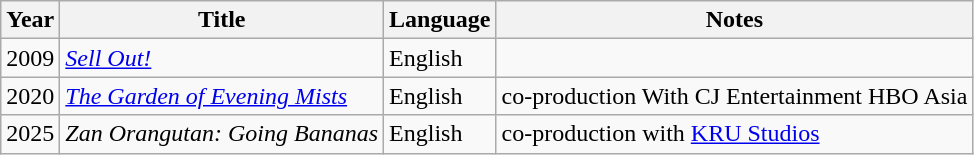<table class="wikitable">
<tr>
<th>Year</th>
<th>Title</th>
<th>Language</th>
<th>Notes</th>
</tr>
<tr>
<td>2009</td>
<td><em><a href='#'>Sell Out!</a></em></td>
<td>English</td>
<td></td>
</tr>
<tr>
<td>2020</td>
<td><a href='#'><em>The Garden of Evening Mists</em></a></td>
<td>English</td>
<td>co-production With CJ Entertainment HBO Asia</td>
</tr>
<tr>
<td>2025</td>
<td><em>Zan Orangutan: Going Bananas</em></td>
<td>English</td>
<td>co-production with <a href='#'>KRU Studios</a></td>
</tr>
</table>
